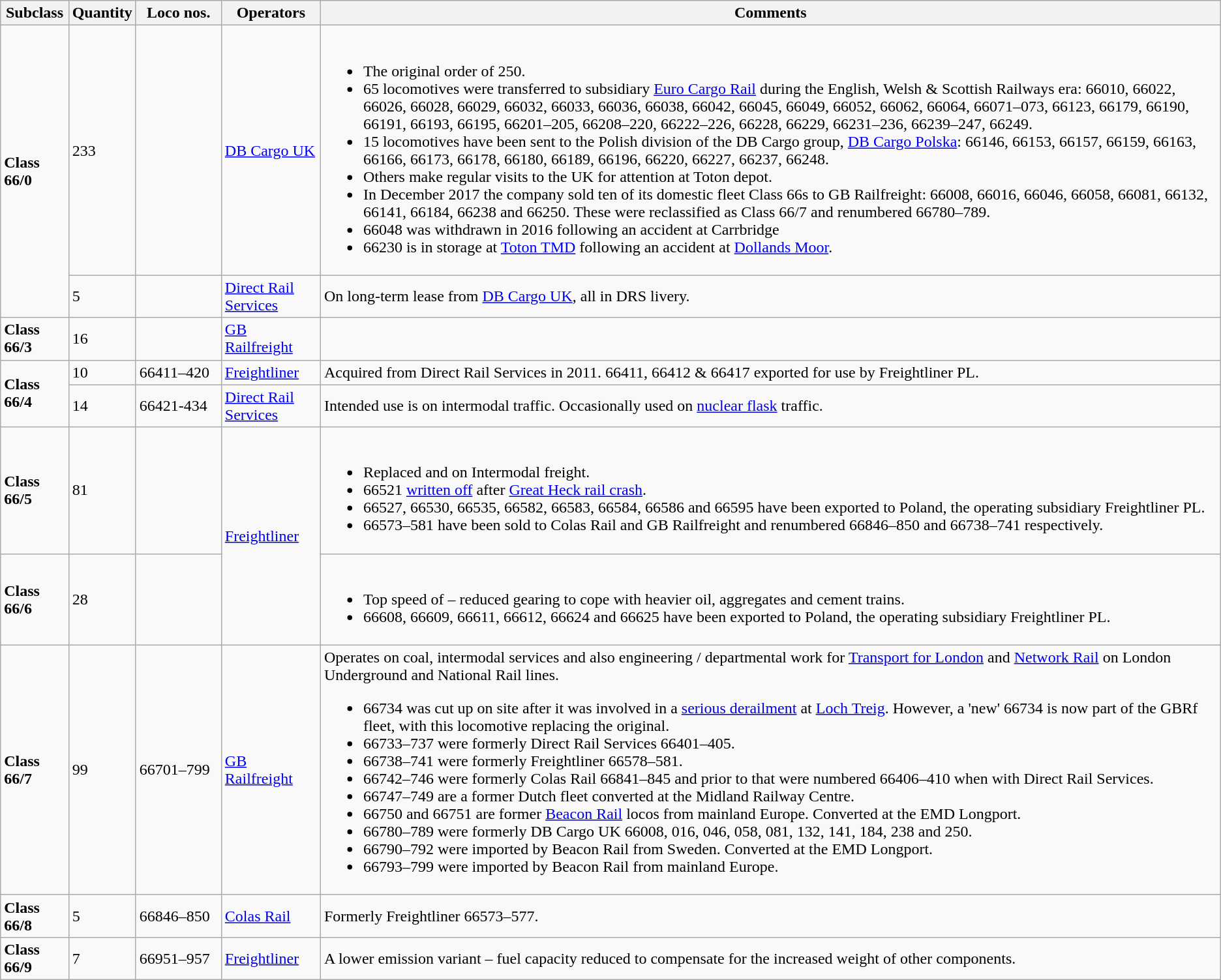<table class="wikitable" style="clear:both;">
<tr>
<th>Subclass</th>
<th>Quantity</th>
<th width=80px>Loco nos.</th>
<th>Operators</th>
<th>Comments</th>
</tr>
<tr>
<td rowspan="2"><strong>Class 66/0</strong></td>
<td>233</td>
<td></td>
<td><a href='#'>DB Cargo UK</a></td>
<td><br><ul><li>The original order of 250.</li><li>65 locomotives were transferred to subsidiary <a href='#'>Euro Cargo Rail</a> during the English, Welsh & Scottish Railways era: 66010, 66022, 66026, 66028, 66029, 66032, 66033, 66036, 66038, 66042, 66045, 66049, 66052, 66062, 66064, 66071–073, 66123, 66179, 66190, 66191, 66193, 66195, 66201–205, 66208–220, 66222–226, 66228, 66229, 66231–236, 66239–247, 66249.</li><li>15 locomotives have been sent to the Polish division of the DB Cargo group, <a href='#'>DB Cargo Polska</a>: 66146, 66153, 66157, 66159, 66163, 66166, 66173, 66178, 66180, 66189, 66196, 66220, 66227, 66237, 66248.</li><li>Others make regular visits to the UK for attention at Toton depot.</li><li>In December 2017 the company sold ten of its domestic fleet Class 66s to GB Railfreight: 66008, 66016, 66046, 66058, 66081, 66132, 66141, 66184, 66238 and 66250. These were reclassified as Class 66/7 and renumbered 66780–789.</li><li>66048 was withdrawn in 2016 following an accident at Carrbridge</li><li>66230 is in storage at <a href='#'>Toton TMD</a> following an accident at <a href='#'>Dollands Moor</a>.</li></ul></td>
</tr>
<tr>
<td>5</td>
<td></td>
<td><a href='#'>Direct Rail Services</a></td>
<td>On long-term lease from <a href='#'>DB Cargo UK</a>, all in DRS livery.</td>
</tr>
<tr>
<td><strong>Class 66/3</strong></td>
<td>16</td>
<td></td>
<td><a href='#'>GB Railfreight</a></td>
<td></td>
</tr>
<tr>
<td rowspan=2><strong>Class 66/4</strong></td>
<td>10</td>
<td>66411–420</td>
<td><a href='#'>Freightliner</a></td>
<td>Acquired from Direct Rail Services in 2011. 66411, 66412 & 66417 exported for use by Freightliner PL.</td>
</tr>
<tr>
<td>14</td>
<td>66421-434</td>
<td><a href='#'>Direct Rail Services</a></td>
<td>Intended use is on intermodal traffic. Occasionally used on <a href='#'>nuclear flask</a> traffic.</td>
</tr>
<tr>
<td><strong>Class 66/5</strong></td>
<td>81</td>
<td></td>
<td rowspan="2"><a href='#'>Freightliner</a></td>
<td><br><ul><li>Replaced  and  on Intermodal freight.</li><li>66521 <a href='#'>written off</a> after <a href='#'>Great Heck rail crash</a>.</li><li>66527, 66530, 66535, 66582, 66583, 66584, 66586 and 66595 have been exported to Poland, the operating subsidiary Freightliner PL.</li><li>66573–581 have been sold to Colas Rail and GB Railfreight and renumbered 66846–850 and 66738–741 respectively.</li></ul></td>
</tr>
<tr>
<td><strong>Class 66/6</strong></td>
<td>28</td>
<td></td>
<td><br><ul><li>Top speed of  – reduced gearing to cope with heavier oil, aggregates and cement trains.</li><li>66608, 66609, 66611, 66612, 66624 and 66625 have been exported to Poland, the operating subsidiary Freightliner PL.</li></ul></td>
</tr>
<tr>
<td><strong>Class 66/7</strong></td>
<td>99</td>
<td>66701–799</td>
<td><a href='#'>GB Railfreight</a></td>
<td>Operates on coal, intermodal services and also engineering / departmental work for <a href='#'>Transport for London</a> and <a href='#'>Network Rail</a> on London Underground and National Rail lines.<br><ul><li>66734 was cut up on site after it was involved in a <a href='#'>serious derailment</a> at <a href='#'>Loch Treig</a>. However, a 'new' 66734 is now part of the GBRf fleet, with this locomotive replacing the original.</li><li>66733–737 were formerly Direct Rail Services 66401–405.</li><li>66738–741 were formerly Freightliner 66578–581.</li><li>66742–746 were formerly Colas Rail 66841–845 and prior to that were numbered 66406–410 when with Direct Rail Services.</li><li>66747–749 are a former Dutch fleet converted at the Midland Railway Centre.</li><li>66750 and 66751 are former <a href='#'>Beacon Rail</a> locos from mainland Europe. Converted at the EMD Longport.</li><li>66780–789 were formerly DB Cargo UK 66008, 016, 046, 058, 081, 132, 141, 184, 238 and 250.</li><li>66790–792 were imported by Beacon Rail from Sweden. Converted at the EMD Longport.</li><li>66793–799 were imported by Beacon Rail from mainland Europe.</li></ul></td>
</tr>
<tr>
<td><strong>Class 66/8</strong></td>
<td>5</td>
<td>66846–850</td>
<td><a href='#'>Colas Rail</a></td>
<td>Formerly Freightliner 66573–577.</td>
</tr>
<tr>
<td><strong>Class 66/9</strong></td>
<td>7</td>
<td>66951–957</td>
<td><a href='#'>Freightliner</a></td>
<td>A lower emission variant – fuel capacity reduced to compensate for the increased weight of other components.</td>
</tr>
</table>
